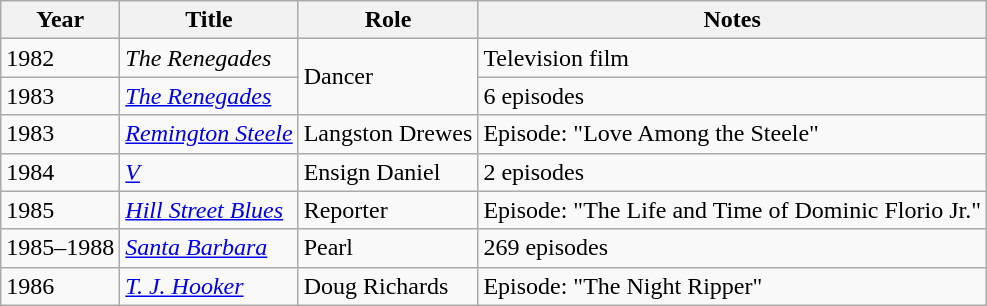<table class="wikitable sortable">
<tr>
<th>Year</th>
<th>Title</th>
<th>Role</th>
<th>Notes</th>
</tr>
<tr>
<td>1982</td>
<td><em>The Renegades</em></td>
<td rowspan="2">Dancer</td>
<td>Television film</td>
</tr>
<tr>
<td>1983</td>
<td><a href='#'><em>The Renegades</em></a></td>
<td>6 episodes</td>
</tr>
<tr>
<td>1983</td>
<td><em><a href='#'>Remington Steele</a></em></td>
<td>Langston Drewes</td>
<td>Episode: "Love Among the Steele"</td>
</tr>
<tr>
<td>1984</td>
<td><a href='#'><em>V</em></a></td>
<td>Ensign Daniel</td>
<td>2 episodes</td>
</tr>
<tr>
<td>1985</td>
<td><em><a href='#'>Hill Street Blues</a></em></td>
<td>Reporter</td>
<td>Episode: "The Life and Time of Dominic Florio Jr."</td>
</tr>
<tr>
<td>1985–1988</td>
<td><a href='#'><em>Santa Barbara</em></a></td>
<td>Pearl</td>
<td>269 episodes</td>
</tr>
<tr>
<td>1986</td>
<td><em><a href='#'>T. J. Hooker</a></em></td>
<td>Doug Richards</td>
<td>Episode: "The Night Ripper"</td>
</tr>
</table>
